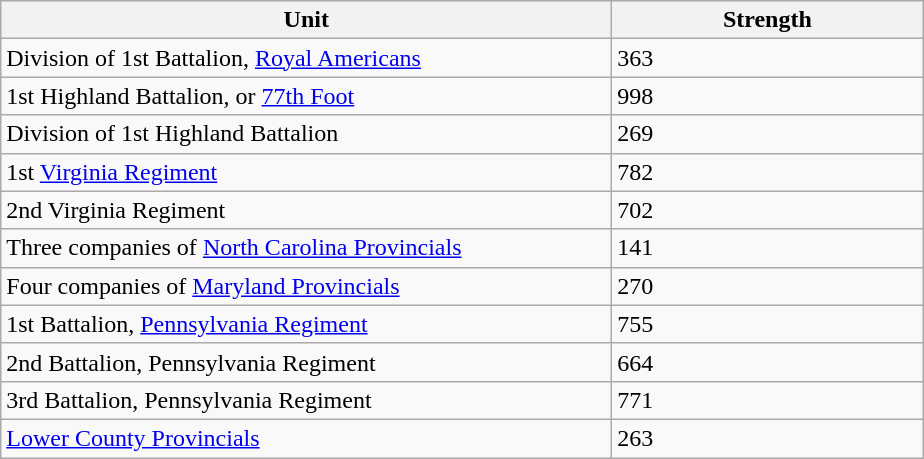<table class="wikitable">
<tr>
<th align="left" width="400">Unit</th>
<th align="left" width="200">Strength</th>
</tr>
<tr>
<td>Division of 1st Battalion, <a href='#'>Royal Americans</a></td>
<td>363</td>
</tr>
<tr>
<td>1st Highland Battalion, or <a href='#'>77th Foot</a></td>
<td>998</td>
</tr>
<tr>
<td>Division of 1st Highland Battalion</td>
<td>269</td>
</tr>
<tr>
<td>1st <a href='#'>Virginia Regiment</a></td>
<td>782</td>
</tr>
<tr>
<td>2nd Virginia Regiment</td>
<td>702</td>
</tr>
<tr>
<td>Three companies of <a href='#'>North Carolina Provincials</a></td>
<td>141</td>
</tr>
<tr>
<td>Four companies of <a href='#'>Maryland Provincials</a></td>
<td>270</td>
</tr>
<tr>
<td>1st Battalion, <a href='#'>Pennsylvania Regiment</a></td>
<td>755</td>
</tr>
<tr>
<td>2nd Battalion, Pennsylvania Regiment</td>
<td>664</td>
</tr>
<tr>
<td>3rd Battalion, Pennsylvania Regiment</td>
<td>771</td>
</tr>
<tr>
<td><a href='#'>Lower County Provincials</a></td>
<td>263</td>
</tr>
</table>
